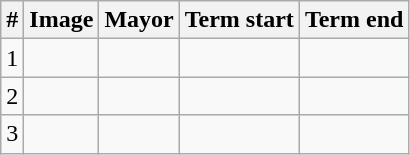<table class="wikitable sortable">
<tr>
<th align=center>#</th>
<th>Image</th>
<th>Mayor</th>
<th>Term start</th>
<th>Term end</th>
</tr>
<tr>
<td align=center>1</td>
<td></td>
<td></td>
<td align=center></td>
<td align=center></td>
</tr>
<tr>
<td align=center>2</td>
<td></td>
<td></td>
<td align=center></td>
<td align=center></td>
</tr>
<tr>
<td align=center>3</td>
<td></td>
<td></td>
<td align=center></td>
<td align=center></td>
</tr>
</table>
